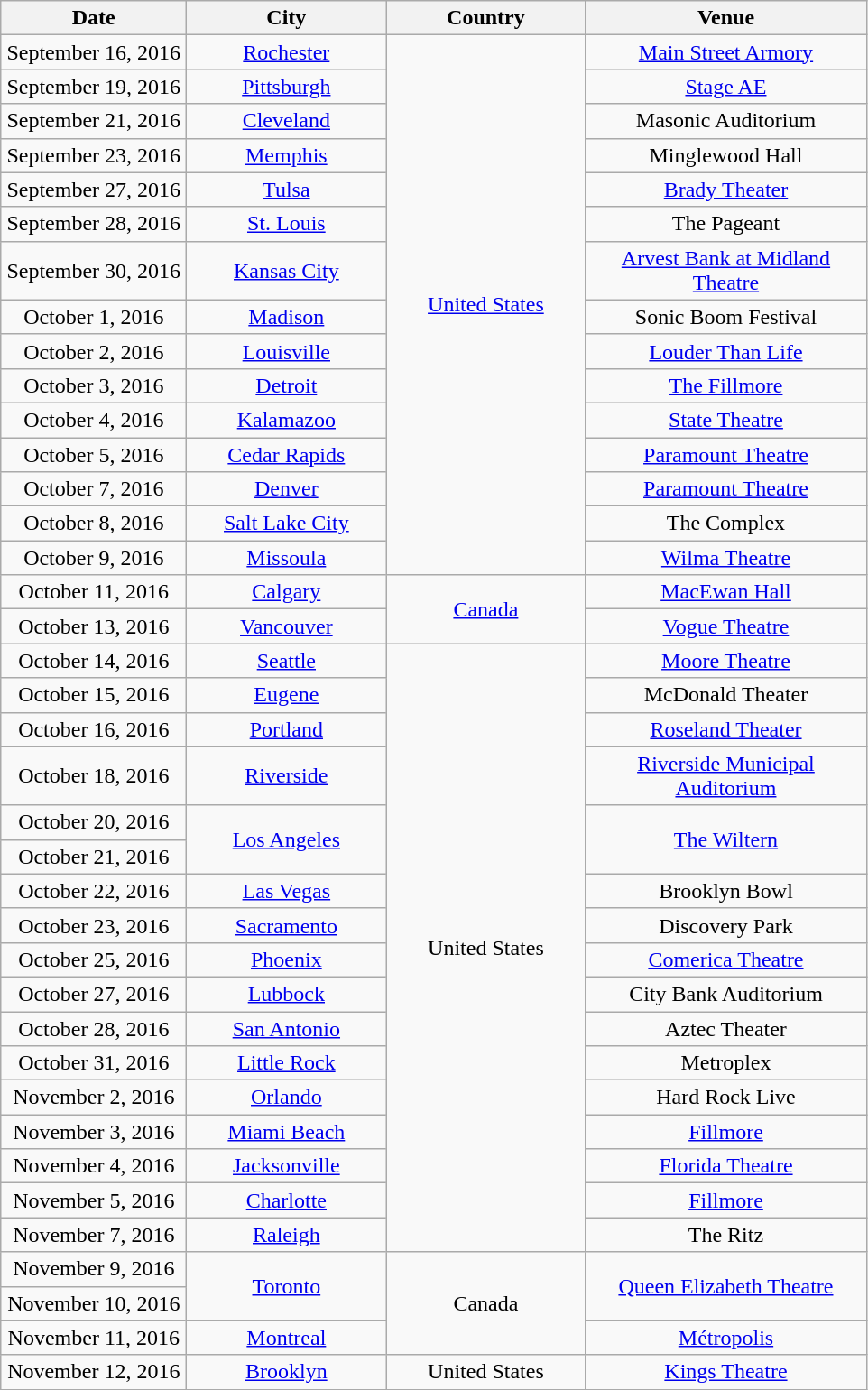<table class="wikitable" style="text-align:center;">
<tr>
<th width="130">Date</th>
<th width="140">City</th>
<th width="140">Country</th>
<th width="200">Venue</th>
</tr>
<tr>
<td>September 16, 2016</td>
<td><a href='#'>Rochester</a></td>
<td rowspan="15"><a href='#'>United States</a></td>
<td><a href='#'>Main Street Armory</a></td>
</tr>
<tr>
<td>September 19, 2016</td>
<td><a href='#'>Pittsburgh</a></td>
<td><a href='#'>Stage AE</a></td>
</tr>
<tr>
<td>September 21, 2016</td>
<td><a href='#'>Cleveland</a></td>
<td>Masonic Auditorium</td>
</tr>
<tr>
<td>September 23, 2016</td>
<td><a href='#'>Memphis</a></td>
<td>Minglewood Hall</td>
</tr>
<tr>
<td>September 27, 2016</td>
<td><a href='#'>Tulsa</a></td>
<td><a href='#'>Brady Theater</a></td>
</tr>
<tr>
<td>September 28, 2016</td>
<td><a href='#'>St. Louis</a></td>
<td>The Pageant</td>
</tr>
<tr>
<td>September 30, 2016</td>
<td><a href='#'>Kansas City</a></td>
<td><a href='#'>Arvest Bank at Midland Theatre</a></td>
</tr>
<tr>
<td>October 1, 2016</td>
<td><a href='#'>Madison</a></td>
<td>Sonic Boom Festival</td>
</tr>
<tr>
<td>October 2, 2016</td>
<td><a href='#'>Louisville</a></td>
<td><a href='#'>Louder Than Life</a></td>
</tr>
<tr>
<td>October 3, 2016</td>
<td><a href='#'>Detroit</a></td>
<td><a href='#'>The Fillmore</a></td>
</tr>
<tr>
<td>October 4, 2016</td>
<td><a href='#'>Kalamazoo</a></td>
<td><a href='#'>State Theatre</a></td>
</tr>
<tr>
<td>October 5, 2016</td>
<td><a href='#'>Cedar Rapids</a></td>
<td><a href='#'>Paramount Theatre</a></td>
</tr>
<tr>
<td>October 7, 2016</td>
<td><a href='#'>Denver</a></td>
<td><a href='#'>Paramount Theatre</a></td>
</tr>
<tr>
<td>October 8, 2016</td>
<td><a href='#'>Salt Lake City</a></td>
<td>The Complex</td>
</tr>
<tr>
<td>October 9, 2016</td>
<td><a href='#'>Missoula</a></td>
<td><a href='#'>Wilma Theatre</a></td>
</tr>
<tr>
<td>October 11, 2016</td>
<td><a href='#'>Calgary</a></td>
<td rowspan="2"><a href='#'>Canada</a></td>
<td><a href='#'>MacEwan Hall</a></td>
</tr>
<tr>
<td>October 13, 2016</td>
<td><a href='#'>Vancouver</a></td>
<td><a href='#'>Vogue Theatre</a></td>
</tr>
<tr>
<td>October 14, 2016</td>
<td><a href='#'>Seattle</a></td>
<td rowspan="17">United States</td>
<td><a href='#'>Moore Theatre</a></td>
</tr>
<tr>
<td>October 15, 2016</td>
<td><a href='#'>Eugene</a></td>
<td>McDonald Theater</td>
</tr>
<tr>
<td>October 16, 2016</td>
<td><a href='#'>Portland</a></td>
<td><a href='#'>Roseland Theater</a></td>
</tr>
<tr>
<td>October 18, 2016</td>
<td><a href='#'>Riverside</a></td>
<td><a href='#'>Riverside Municipal Auditorium</a></td>
</tr>
<tr>
<td>October 20, 2016</td>
<td rowspan="2"><a href='#'>Los Angeles</a></td>
<td rowspan="2"><a href='#'>The Wiltern</a></td>
</tr>
<tr>
<td>October 21, 2016</td>
</tr>
<tr>
<td>October 22, 2016</td>
<td><a href='#'>Las Vegas</a></td>
<td>Brooklyn Bowl</td>
</tr>
<tr>
<td>October 23, 2016</td>
<td><a href='#'>Sacramento</a></td>
<td>Discovery Park</td>
</tr>
<tr>
<td>October 25, 2016</td>
<td><a href='#'>Phoenix</a></td>
<td><a href='#'>Comerica Theatre</a></td>
</tr>
<tr>
<td>October 27, 2016</td>
<td><a href='#'>Lubbock</a></td>
<td>City Bank Auditorium</td>
</tr>
<tr>
<td>October 28, 2016</td>
<td><a href='#'>San Antonio</a></td>
<td>Aztec Theater</td>
</tr>
<tr>
<td>October 31, 2016</td>
<td><a href='#'>Little Rock</a></td>
<td>Metroplex</td>
</tr>
<tr>
<td>November 2, 2016</td>
<td><a href='#'>Orlando</a></td>
<td>Hard Rock Live</td>
</tr>
<tr>
<td>November 3, 2016</td>
<td><a href='#'>Miami Beach</a></td>
<td><a href='#'>Fillmore</a></td>
</tr>
<tr>
<td>November 4, 2016</td>
<td><a href='#'>Jacksonville</a></td>
<td><a href='#'>Florida Theatre</a></td>
</tr>
<tr>
<td>November 5, 2016</td>
<td><a href='#'>Charlotte</a></td>
<td><a href='#'>Fillmore</a></td>
</tr>
<tr>
<td>November 7, 2016</td>
<td><a href='#'>Raleigh</a></td>
<td>The Ritz</td>
</tr>
<tr>
<td>November 9, 2016</td>
<td rowspan="2"><a href='#'>Toronto</a></td>
<td rowspan="3">Canada</td>
<td rowspan="2"><a href='#'>Queen Elizabeth Theatre</a></td>
</tr>
<tr>
<td>November 10, 2016</td>
</tr>
<tr>
<td>November 11, 2016</td>
<td><a href='#'>Montreal</a></td>
<td><a href='#'>Métropolis</a></td>
</tr>
<tr>
<td>November 12, 2016</td>
<td><a href='#'>Brooklyn</a></td>
<td>United States</td>
<td><a href='#'>Kings Theatre</a></td>
</tr>
</table>
